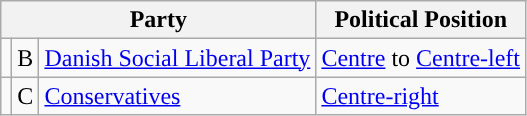<table class="wikitable mw-collapsible mw-collapsed">
<tr>
<th colspan="3">Party</th>
<th>Political Position</th>
</tr>
<tr>
<td></td>
<td>B</td>
<td><a href='#'>Danish Social Liberal Party</a></td>
<td><a href='#'>Centre</a> to <a href='#'>Centre-left</a></td>
</tr>
<tr>
<td></td>
<td>C</td>
<td><a href='#'>Conservatives</a></td>
<td><a href='#'>Centre-right</a></td>
</tr>
</table>
